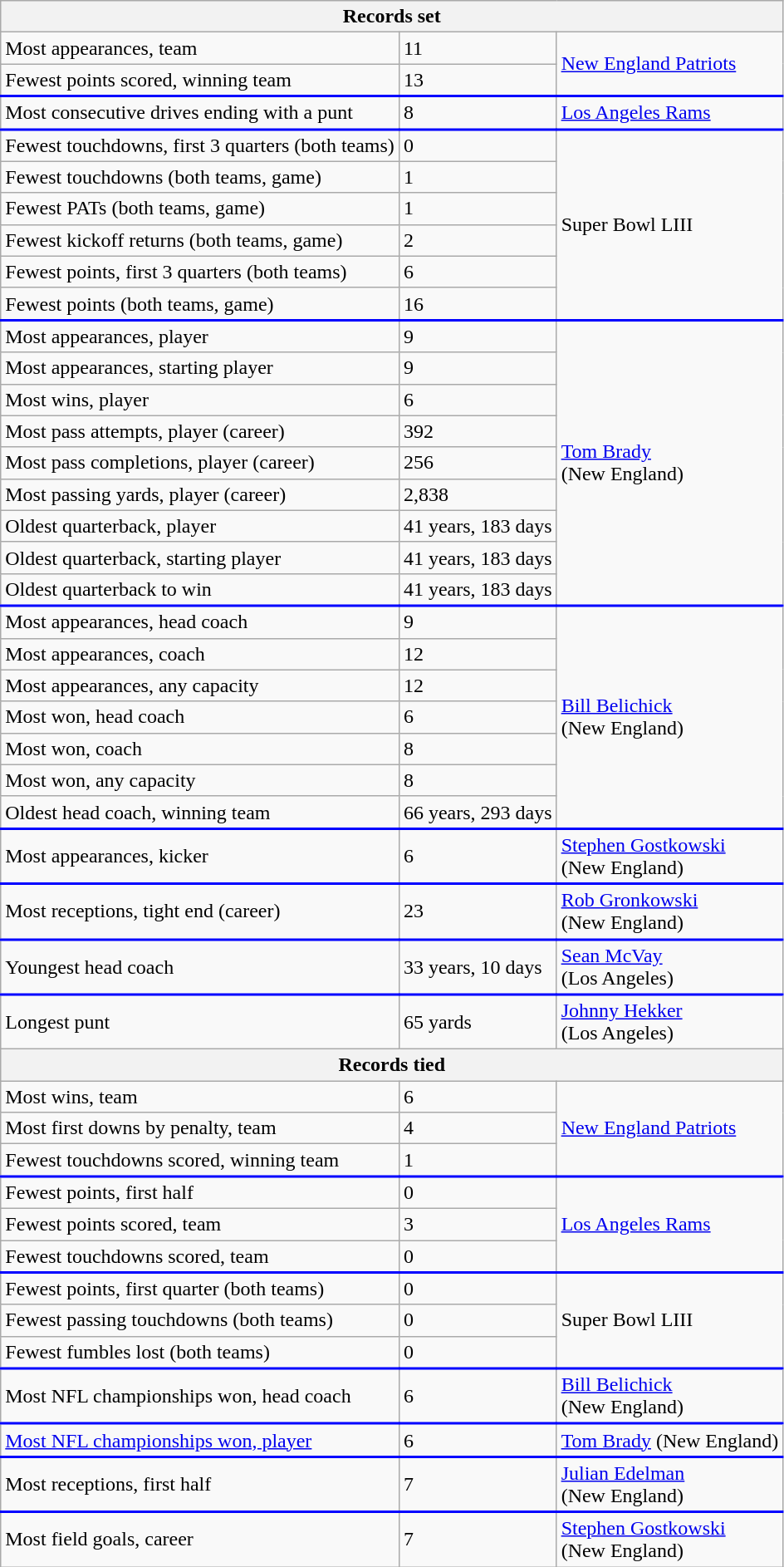<table class="wikitable">
<tr>
<th colspan=3>Records set<br></th>
</tr>
<tr>
<td>Most appearances, team</td>
<td>11</td>
<td rowspan="2"><a href='#'>New England Patriots</a></td>
</tr>
<tr>
<td>Fewest points scored, winning team</td>
<td>13</td>
</tr>
<tr style="border-top: 2px solid blue">
<td>Most consecutive drives ending with a punt</td>
<td>8</td>
<td><a href='#'>Los Angeles Rams</a></td>
</tr>
<tr style="border-top: 2px solid blue">
<td>Fewest touchdowns, first 3 quarters (both teams)</td>
<td>0</td>
<td rowspan="6">Super Bowl LIII</td>
</tr>
<tr>
<td>Fewest touchdowns (both teams, game)</td>
<td>1</td>
</tr>
<tr>
<td>Fewest PATs (both teams, game)</td>
<td>1</td>
</tr>
<tr>
<td>Fewest kickoff returns (both teams, game)</td>
<td>2</td>
</tr>
<tr>
<td>Fewest points, first 3 quarters (both teams)</td>
<td>6</td>
</tr>
<tr>
<td>Fewest points (both teams, game)</td>
<td>16</td>
</tr>
<tr style="border-top: 2px solid blue">
<td>Most appearances, player</td>
<td>9</td>
<td rowspan="9"><a href='#'>Tom Brady</a><br>(New England)</td>
</tr>
<tr>
<td>Most appearances, starting player</td>
<td>9</td>
</tr>
<tr>
<td>Most wins, player</td>
<td>6</td>
</tr>
<tr>
<td>Most pass attempts, player (career)</td>
<td>392</td>
</tr>
<tr>
<td>Most pass completions, player (career)</td>
<td>256</td>
</tr>
<tr>
<td>Most passing yards, player (career)</td>
<td>2,838</td>
</tr>
<tr>
<td>Oldest quarterback, player</td>
<td>41 years, 183 days</td>
</tr>
<tr>
<td>Oldest quarterback, starting player</td>
<td>41 years, 183 days</td>
</tr>
<tr>
<td>Oldest quarterback to win</td>
<td>41 years, 183 days</td>
</tr>
<tr style="border-top: 2px solid blue">
<td>Most appearances, head coach</td>
<td>9</td>
<td rowspan="7"><a href='#'>Bill Belichick</a><br>(New England)</td>
</tr>
<tr>
<td>Most appearances, coach</td>
<td>12</td>
</tr>
<tr>
<td>Most appearances, any capacity</td>
<td>12</td>
</tr>
<tr>
<td>Most won, head coach</td>
<td>6</td>
</tr>
<tr>
<td>Most won, coach</td>
<td>8</td>
</tr>
<tr>
<td>Most won, any capacity</td>
<td>8</td>
</tr>
<tr>
<td>Oldest head coach, winning team</td>
<td>66 years, 293 days</td>
</tr>
<tr style="border-top: 2px solid blue">
<td>Most appearances, kicker</td>
<td>6</td>
<td><a href='#'>Stephen Gostkowski</a><br>(New England)</td>
</tr>
<tr style="border-top: 2px solid blue">
<td>Most receptions, tight end (career)</td>
<td>23</td>
<td><a href='#'>Rob Gronkowski</a><br>(New England)</td>
</tr>
<tr style="border-top: 2px solid blue">
<td>Youngest head coach</td>
<td>33 years, 10 days</td>
<td><a href='#'>Sean McVay</a><br>(Los Angeles)</td>
</tr>
<tr style="border-top: 2px solid blue">
<td>Longest punt</td>
<td>65 yards</td>
<td><a href='#'>Johnny Hekker</a><br>(Los Angeles)</td>
</tr>
<tr>
<th colspan=3>Records tied</th>
</tr>
<tr>
<td>Most wins, team</td>
<td>6</td>
<td rowspan="3"><a href='#'>New England Patriots</a></td>
</tr>
<tr>
<td>Most first downs by penalty, team</td>
<td>4</td>
</tr>
<tr>
<td>Fewest touchdowns scored, winning team</td>
<td>1</td>
</tr>
<tr style="border-top: 2px solid blue">
<td>Fewest points, first half</td>
<td>0</td>
<td rowspan="3"><a href='#'>Los Angeles Rams</a></td>
</tr>
<tr>
<td>Fewest points scored, team</td>
<td>3</td>
</tr>
<tr>
<td>Fewest touchdowns scored, team</td>
<td>0</td>
</tr>
<tr style="border-top: 2px solid blue">
<td>Fewest points, first quarter (both teams)</td>
<td>0</td>
<td rowspan="3">Super Bowl LIII</td>
</tr>
<tr>
<td>Fewest passing touchdowns (both teams)</td>
<td>0</td>
</tr>
<tr>
<td>Fewest fumbles lost (both teams)</td>
<td>0</td>
</tr>
<tr style="border-top: 2px solid blue">
<td>Most NFL championships won, head coach</td>
<td>6</td>
<td><a href='#'>Bill Belichick</a><br>(New England)</td>
</tr>
<tr style="border-top: 2px solid blue">
<td><a href='#'>Most NFL championships won, player</a></td>
<td>6</td>
<td><a href='#'>Tom Brady</a> (New England)</td>
</tr>
<tr style="border-top: 2px solid blue">
<td>Most receptions, first half</td>
<td>7</td>
<td><a href='#'>Julian Edelman</a><br>(New England)</td>
</tr>
<tr style="border-top: 2px solid blue">
<td>Most field goals, career</td>
<td>7</td>
<td><a href='#'>Stephen Gostkowski</a><br>(New England)</td>
</tr>
</table>
